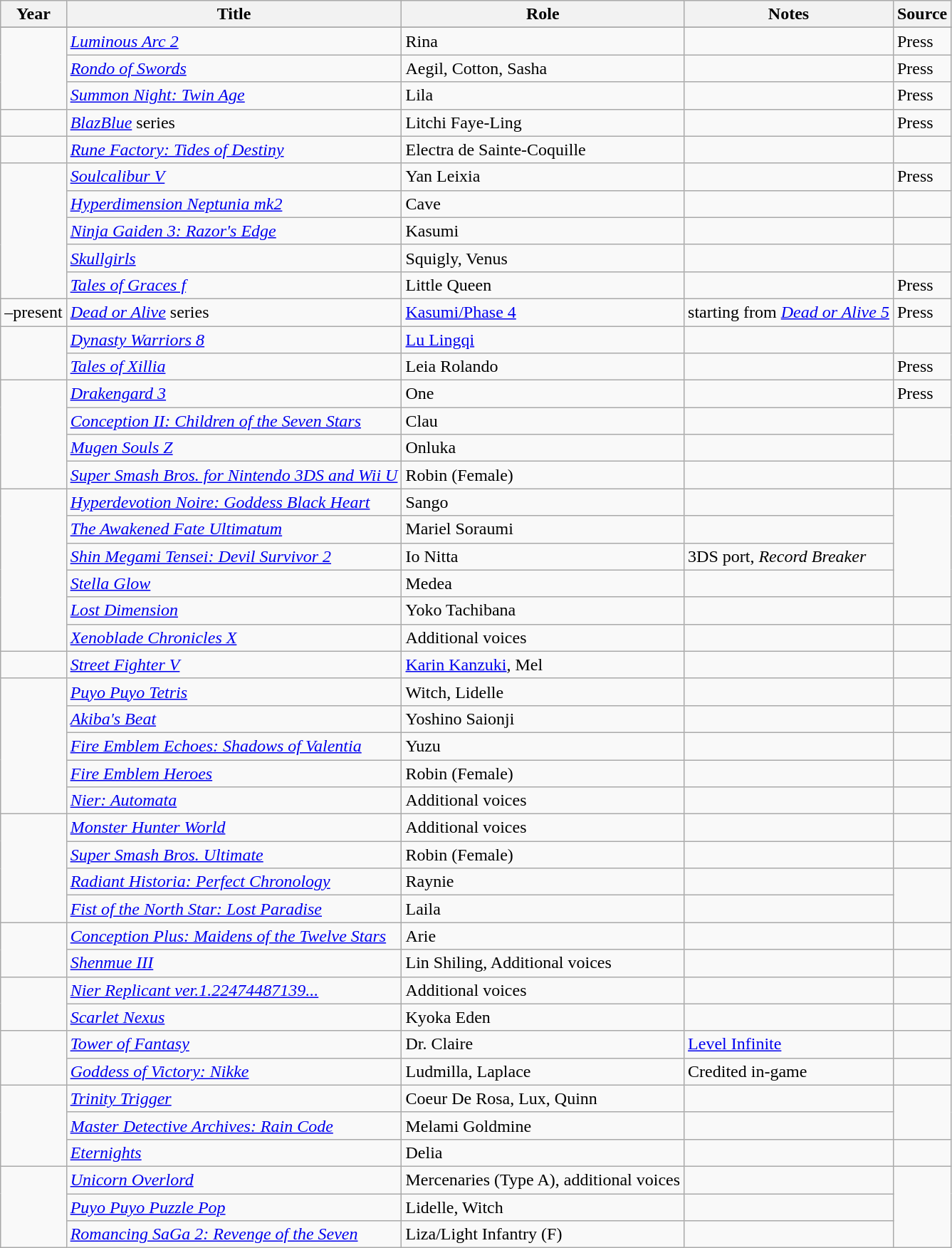<table class="wikitable sortable plainrowheaders">
<tr>
<th>Year</th>
<th>Title</th>
<th>Role</th>
<th class="unsortable">Notes</th>
<th class="unsortable">Source</th>
</tr>
<tr>
</tr>
<tr>
<td rowspan="3"></td>
<td><em><a href='#'>Luminous Arc 2</a></em></td>
<td>Rina</td>
<td></td>
<td>Press</td>
</tr>
<tr>
<td><em><a href='#'>Rondo of Swords</a></em></td>
<td>Aegil, Cotton, Sasha</td>
<td></td>
<td>Press</td>
</tr>
<tr>
<td><em><a href='#'>Summon Night: Twin Age</a></em></td>
<td>Lila</td>
<td></td>
<td>Press</td>
</tr>
<tr>
<td></td>
<td><em><a href='#'>BlazBlue</a></em> series</td>
<td>Litchi Faye-Ling</td>
<td></td>
<td>Press</td>
</tr>
<tr>
<td></td>
<td><em><a href='#'>Rune Factory: Tides of Destiny</a></em></td>
<td>Electra de Sainte-Coquille</td>
<td></td>
<td></td>
</tr>
<tr>
<td rowspan="5"></td>
<td><em><a href='#'>Soulcalibur V</a></em></td>
<td>Yan Leixia</td>
<td></td>
<td>Press</td>
</tr>
<tr>
<td><em><a href='#'>Hyperdimension Neptunia mk2</a></em></td>
<td>Cave</td>
<td></td>
<td></td>
</tr>
<tr>
<td><em><a href='#'>Ninja Gaiden 3: Razor's Edge</a></em></td>
<td>Kasumi</td>
<td></td>
<td></td>
</tr>
<tr>
<td><em><a href='#'>Skullgirls</a></em></td>
<td>Squigly, Venus</td>
<td></td>
<td></td>
</tr>
<tr>
<td><em><a href='#'>Tales of Graces f</a></em></td>
<td>Little Queen</td>
<td></td>
<td>Press</td>
</tr>
<tr>
<td>–present</td>
<td><em><a href='#'>Dead or Alive</a></em> series</td>
<td><a href='#'>Kasumi/Phase 4</a></td>
<td>starting from <em><a href='#'>Dead or Alive 5</a></em></td>
<td>Press</td>
</tr>
<tr>
<td rowspan="2"></td>
<td><em><a href='#'>Dynasty Warriors 8</a></em></td>
<td><a href='#'>Lu Lingqi</a></td>
<td></td>
<td></td>
</tr>
<tr>
<td><em><a href='#'>Tales of Xillia</a></em></td>
<td>Leia Rolando</td>
<td></td>
<td>Press</td>
</tr>
<tr>
<td rowspan="4"></td>
<td><em><a href='#'>Drakengard 3</a></em></td>
<td>One</td>
<td></td>
<td>Press</td>
</tr>
<tr>
<td><em><a href='#'>Conception II: Children of the Seven Stars</a></em></td>
<td>Clau</td>
<td></td>
<td rowspan="2"></td>
</tr>
<tr>
<td><em><a href='#'>Mugen Souls Z</a></em></td>
<td>Onluka</td>
<td></td>
</tr>
<tr>
<td><em><a href='#'>Super Smash Bros. for Nintendo 3DS and Wii U</a></em></td>
<td>Robin (Female)</td>
<td></td>
<td></td>
</tr>
<tr>
<td rowspan="6"></td>
<td><em><a href='#'>Hyperdevotion Noire: Goddess Black Heart</a></em></td>
<td>Sango</td>
<td></td>
<td rowspan="4"></td>
</tr>
<tr>
<td><em><a href='#'>The Awakened Fate Ultimatum</a></em></td>
<td>Mariel Soraumi</td>
<td></td>
</tr>
<tr>
<td><em><a href='#'>Shin Megami Tensei: Devil Survivor 2</a></em></td>
<td>Io Nitta</td>
<td>3DS port, <em>Record Breaker</em></td>
</tr>
<tr>
<td><em><a href='#'>Stella Glow</a></em></td>
<td>Medea</td>
<td></td>
</tr>
<tr>
<td><em><a href='#'>Lost Dimension</a></em></td>
<td>Yoko Tachibana</td>
<td></td>
<td></td>
</tr>
<tr>
<td><em><a href='#'>Xenoblade Chronicles X</a></em></td>
<td>Additional voices</td>
<td> </td>
<td></td>
</tr>
<tr>
<td></td>
<td><em><a href='#'>Street Fighter V</a></em></td>
<td><a href='#'>Karin Kanzuki</a>, Mel</td>
<td></td>
<td></td>
</tr>
<tr>
<td rowspan="5"></td>
<td><em><a href='#'>Puyo Puyo Tetris</a></em></td>
<td>Witch, Lidelle</td>
<td></td>
<td></td>
</tr>
<tr>
<td><em><a href='#'>Akiba's Beat</a></em></td>
<td>Yoshino Saionji</td>
<td></td>
<td></td>
</tr>
<tr>
<td><em><a href='#'>Fire Emblem Echoes: Shadows of Valentia</a></em></td>
<td>Yuzu</td>
<td></td>
<td></td>
</tr>
<tr>
<td><em><a href='#'>Fire Emblem Heroes</a></em></td>
<td>Robin (Female)</td>
<td></td>
<td></td>
</tr>
<tr>
<td><em><a href='#'>Nier: Automata</a></em></td>
<td>Additional voices</td>
<td></td>
<td></td>
</tr>
<tr>
<td rowspan="4"></td>
<td><em><a href='#'>Monster Hunter World</a></em></td>
<td>Additional voices</td>
<td></td>
<td></td>
</tr>
<tr>
<td><em><a href='#'>Super Smash Bros. Ultimate</a></em></td>
<td>Robin (Female)</td>
<td></td>
<td></td>
</tr>
<tr>
<td><em><a href='#'>Radiant Historia: Perfect Chronology</a></em></td>
<td>Raynie</td>
<td></td>
<td rowspan="2"></td>
</tr>
<tr>
<td><em><a href='#'>Fist of the North Star: Lost Paradise</a></em></td>
<td>Laila</td>
<td></td>
</tr>
<tr>
<td rowspan="2"></td>
<td><em><a href='#'>Conception Plus: Maidens of the Twelve Stars</a></em></td>
<td>Arie</td>
<td></td>
<td></td>
</tr>
<tr>
<td><em><a href='#'>Shenmue III</a></em></td>
<td>Lin Shiling, Additional voices</td>
<td></td>
<td></td>
</tr>
<tr>
<td rowspan="2"></td>
<td><em><a href='#'>Nier Replicant ver.1.22474487139...</a></em></td>
<td>Additional voices</td>
<td></td>
<td></td>
</tr>
<tr>
<td><em><a href='#'>Scarlet Nexus</a></em></td>
<td>Kyoka Eden</td>
<td></td>
<td></td>
</tr>
<tr>
<td rowspan="2"></td>
<td><em><a href='#'>Tower of Fantasy</a></em></td>
<td>Dr. Claire</td>
<td><a href='#'>Level Infinite</a></td>
<td></td>
</tr>
<tr>
<td><em><a href='#'>Goddess of Victory: Nikke</a></em></td>
<td>Ludmilla, Laplace</td>
<td>Credited in-game</td>
<td></td>
</tr>
<tr>
<td rowspan="3"></td>
<td><em><a href='#'>Trinity Trigger</a></em></td>
<td>Coeur De Rosa, Lux, Quinn</td>
<td></td>
<td rowspan="2"></td>
</tr>
<tr>
<td><em><a href='#'>Master Detective Archives: Rain Code</a></em></td>
<td>Melami Goldmine</td>
<td></td>
</tr>
<tr>
<td><em><a href='#'>Eternights</a></em></td>
<td>Delia</td>
<td></td>
<td></td>
</tr>
<tr>
<td rowspan="3"></td>
<td><em><a href='#'>Unicorn Overlord</a></em></td>
<td>Mercenaries (Type A), additional voices</td>
<td></td>
<td rowspan="3"></td>
</tr>
<tr>
<td><em><a href='#'>Puyo Puyo Puzzle Pop</a></em></td>
<td>Lidelle, Witch</td>
<td></td>
</tr>
<tr>
<td><em><a href='#'>Romancing SaGa 2: Revenge of the Seven</a></em></td>
<td>Liza/Light Infantry (F)</td>
<td></td>
</tr>
</table>
